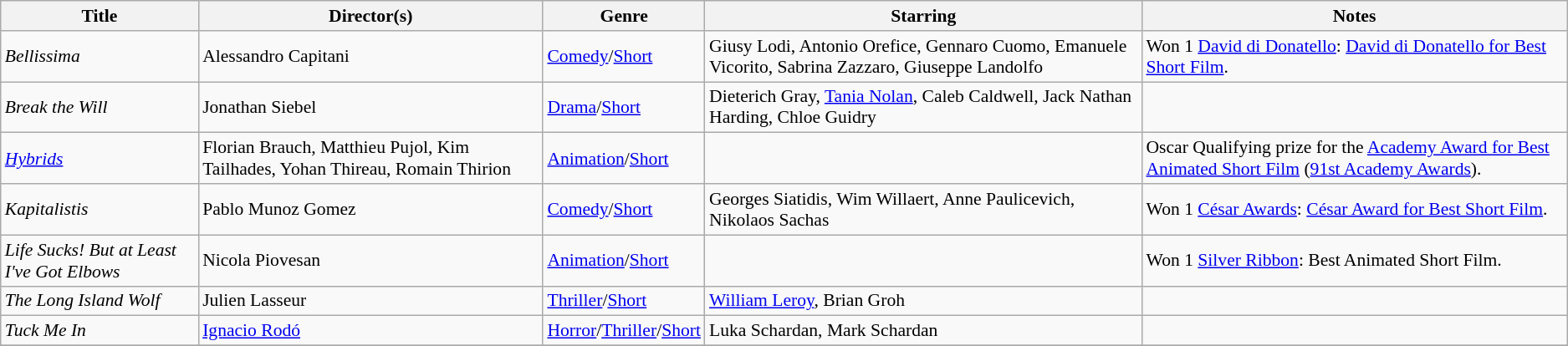<table class="wikitable sortable" style="font-size:90%">
<tr>
<th>Title</th>
<th>Director(s)</th>
<th>Genre</th>
<th>Starring</th>
<th>Notes</th>
</tr>
<tr>
<td><em>Bellissima</em></td>
<td>Alessandro Capitani</td>
<td><a href='#'>Comedy</a>/<a href='#'>Short</a></td>
<td>Giusy Lodi, Antonio Orefice, Gennaro Cuomo, Emanuele Vicorito, Sabrina Zazzaro, Giuseppe Landolfo</td>
<td>Won 1 <a href='#'>David di Donatello</a>: <a href='#'>David di Donatello for Best Short Film</a>.</td>
</tr>
<tr>
<td><em>Break the Will</em></td>
<td>Jonathan Siebel</td>
<td><a href='#'>Drama</a>/<a href='#'>Short</a></td>
<td>Dieterich Gray, <a href='#'>Tania Nolan</a>, Caleb Caldwell, Jack Nathan Harding, Chloe Guidry</td>
<td></td>
</tr>
<tr>
<td><em><a href='#'>Hybrids</a></em></td>
<td>Florian Brauch, Matthieu Pujol, Kim Tailhades, Yohan Thireau, Romain Thirion</td>
<td><a href='#'>Animation</a>/<a href='#'>Short</a></td>
<td></td>
<td>Oscar Qualifying prize for the <a href='#'>Academy Award for Best Animated Short Film</a> (<a href='#'>91st Academy Awards</a>).</td>
</tr>
<tr>
<td><em>Kapitalistis</em></td>
<td>Pablo Munoz Gomez</td>
<td><a href='#'>Comedy</a>/<a href='#'>Short</a></td>
<td>Georges Siatidis, Wim Willaert, Anne Paulicevich, Nikolaos Sachas</td>
<td>Won 1 <a href='#'>César Awards</a>: <a href='#'>César Award for Best Short Film</a>.</td>
</tr>
<tr>
<td><em>Life Sucks! But at Least I've Got Elbows</em></td>
<td>Nicola Piovesan</td>
<td><a href='#'>Animation</a>/<a href='#'>Short</a></td>
<td></td>
<td>Won 1 <a href='#'>Silver Ribbon</a>: Best Animated Short Film.</td>
</tr>
<tr>
<td><em>The Long Island Wolf </em></td>
<td>Julien Lasseur</td>
<td><a href='#'>Thriller</a>/<a href='#'>Short</a></td>
<td><a href='#'>William Leroy</a>, Brian Groh</td>
<td></td>
</tr>
<tr>
<td><em>Tuck Me In</em></td>
<td><a href='#'>Ignacio Rodó</a></td>
<td><a href='#'>Horror</a>/<a href='#'>Thriller</a>/<a href='#'>Short</a></td>
<td>Luka Schardan, Mark Schardan</td>
<td></td>
</tr>
<tr>
</tr>
</table>
